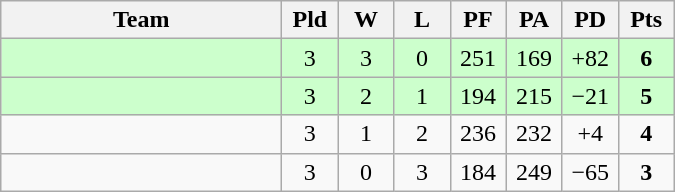<table class=wikitable style="text-align:center">
<tr>
<th width=180>Team</th>
<th width=30>Pld</th>
<th width=30>W</th>
<th width=30>L</th>
<th width=30>PF</th>
<th width=30>PA</th>
<th width=30>PD</th>
<th width=30>Pts</th>
</tr>
<tr align=center bgcolor="#ccffcc">
<td align=left></td>
<td>3</td>
<td>3</td>
<td>0</td>
<td>251</td>
<td>169</td>
<td>+82</td>
<td><strong>6</strong></td>
</tr>
<tr align=center bgcolor="#ccffcc">
<td align=left></td>
<td>3</td>
<td>2</td>
<td>1</td>
<td>194</td>
<td>215</td>
<td>−21</td>
<td><strong>5</strong></td>
</tr>
<tr align=center>
<td align=left></td>
<td>3</td>
<td>1</td>
<td>2</td>
<td>236</td>
<td>232</td>
<td>+4</td>
<td><strong>4</strong></td>
</tr>
<tr align=center>
<td align=left></td>
<td>3</td>
<td>0</td>
<td>3</td>
<td>184</td>
<td>249</td>
<td>−65</td>
<td><strong>3</strong></td>
</tr>
</table>
